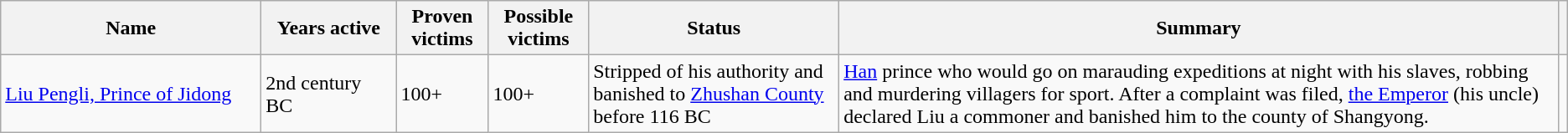<table class="wikitable sortable">
<tr>
<th width="200px">Name</th>
<th width="100px">Years active</th>
<th data-sort-type="number">Proven victims</th>
<th data-sort-type="number">Possible victims</th>
<th>Status</th>
<th>Summary</th>
<th></th>
</tr>
<tr>
<td><a href='#'>Liu Pengli, Prince of Jidong</a></td>
<td data-sort-value="-200">2nd century BC</td>
<td>100+</td>
<td>100+</td>
<td>Stripped of his authority and banished to <a href='#'>Zhushan County</a> before  116 BC</td>
<td><a href='#'>Han</a> prince who would go on marauding expeditions at night with his slaves, robbing and murdering villagers for sport. After a complaint was filed, <a href='#'>the Emperor</a> (his uncle) declared Liu a commoner and banished him to the county of Shangyong.</td>
<td></td>
</tr>
</table>
